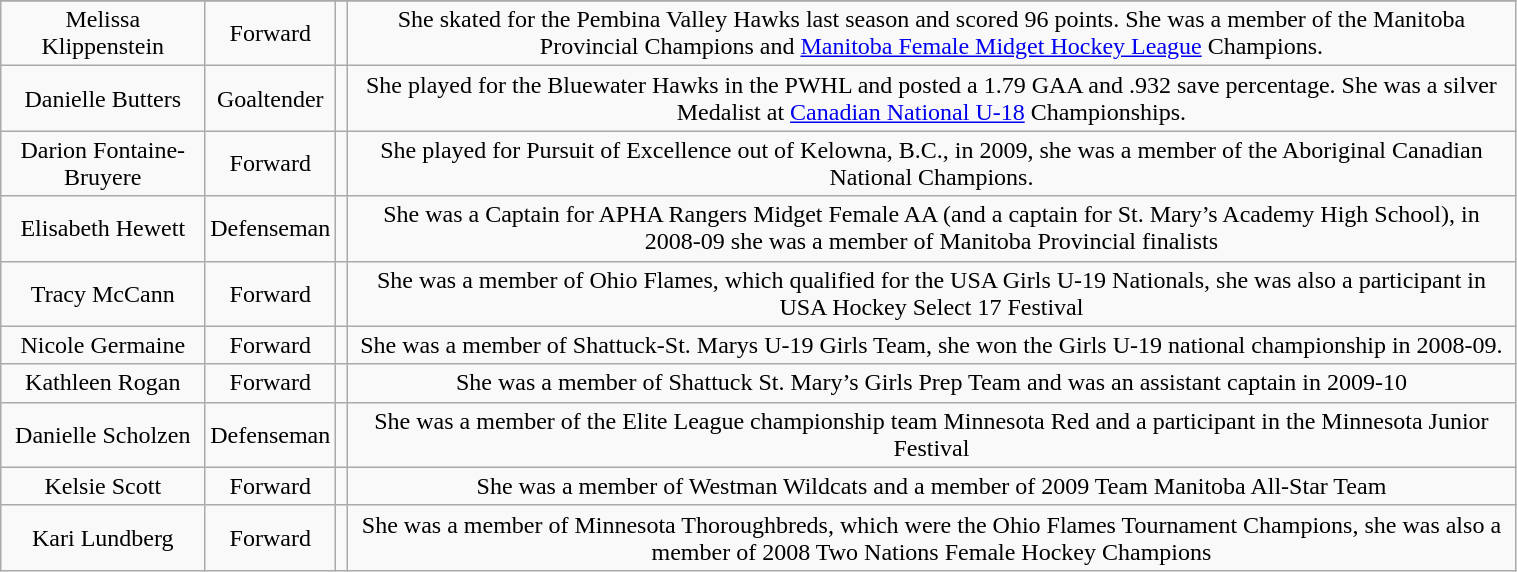<table class="wikitable" width="80%">
<tr align="center">
</tr>
<tr align="center" bgcolor="">
<td>Melissa Klippenstein</td>
<td>Forward</td>
<td></td>
<td>She skated for the Pembina Valley Hawks last season and scored 96 points. She was a member of the Manitoba Provincial Champions and <a href='#'>Manitoba Female Midget Hockey League</a> Champions.</td>
</tr>
<tr align="center" bgcolor="">
<td>Danielle Butters</td>
<td>Goaltender</td>
<td></td>
<td>She played for the Bluewater Hawks in the PWHL and posted a 1.79 GAA and .932 save percentage. She was a silver Medalist at <a href='#'>Canadian National U-18</a> Championships.</td>
</tr>
<tr align="center" bgcolor="">
<td>Darion Fontaine-Bruyere</td>
<td>Forward</td>
<td></td>
<td>She played for Pursuit of Excellence out of Kelowna, B.C., in 2009, she was a member of the Aboriginal Canadian National Champions.</td>
</tr>
<tr align="center" bgcolor="">
<td>Elisabeth Hewett</td>
<td>Defenseman</td>
<td></td>
<td>She was a Captain for APHA Rangers Midget Female AA (and a captain for St. Mary’s Academy High School), in 2008-09 she was a member of Manitoba Provincial finalists</td>
</tr>
<tr align="center" bgcolor="">
<td>Tracy McCann</td>
<td>Forward</td>
<td></td>
<td>She was a member of Ohio Flames, which qualified for the USA Girls U-19 Nationals, she was also a participant in USA Hockey Select 17 Festival</td>
</tr>
<tr align="center" bgcolor="">
<td>Nicole Germaine</td>
<td>Forward</td>
<td></td>
<td>She was a member of Shattuck-St. Marys U-19 Girls Team, she won the Girls U-19 national championship in 2008-09.</td>
</tr>
<tr align="center" bgcolor="">
<td>Kathleen Rogan</td>
<td>Forward</td>
<td></td>
<td>She was a member of Shattuck St. Mary’s Girls Prep Team and was an assistant captain in 2009-10</td>
</tr>
<tr align="center" bgcolor="">
<td>Danielle Scholzen</td>
<td>Defenseman</td>
<td></td>
<td>She was a member of the Elite League championship team Minnesota Red and a participant in the Minnesota Junior Festival</td>
</tr>
<tr align="center" bgcolor="">
<td>Kelsie Scott</td>
<td>Forward</td>
<td></td>
<td>She was a member of Westman Wildcats and a member of 2009 Team Manitoba All-Star Team</td>
</tr>
<tr align="center" bgcolor="">
<td>Kari Lundberg</td>
<td>Forward</td>
<td></td>
<td>She was a  member of Minnesota Thoroughbreds, which were the Ohio Flames Tournament Champions, she was also a member of 2008 Two Nations Female Hockey  Champions</td>
</tr>
</table>
